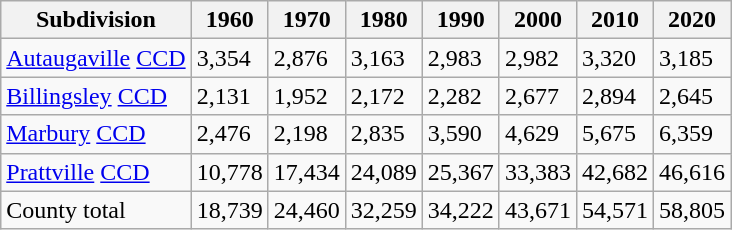<table class="wikitable sortable col2right col3right col4right col5right col6right col7right col8right">
<tr>
<th>Subdivision</th>
<th>1960<br></th>
<th>1970<br></th>
<th>1980<br></th>
<th>1990<br></th>
<th>2000<br></th>
<th>2010<br></th>
<th>2020<br></th>
</tr>
<tr>
<td><a href='#'>Autaugaville</a> <a href='#'>CCD</a></td>
<td>3,354</td>
<td>2,876</td>
<td>3,163</td>
<td>2,983</td>
<td>2,982</td>
<td>3,320</td>
<td>3,185</td>
</tr>
<tr>
<td><a href='#'>Billingsley</a> <a href='#'>CCD</a></td>
<td>2,131</td>
<td>1,952</td>
<td>2,172</td>
<td>2,282</td>
<td>2,677</td>
<td>2,894</td>
<td>2,645</td>
</tr>
<tr>
<td><a href='#'>Marbury</a> <a href='#'>CCD</a></td>
<td>2,476</td>
<td>2,198</td>
<td>2,835</td>
<td>3,590</td>
<td>4,629</td>
<td>5,675</td>
<td>6,359</td>
</tr>
<tr>
<td><a href='#'>Prattville</a> <a href='#'>CCD</a></td>
<td>10,778</td>
<td>17,434</td>
<td>24,089</td>
<td>25,367</td>
<td>33,383</td>
<td>42,682</td>
<td>46,616</td>
</tr>
<tr>
<td>County total</td>
<td>18,739</td>
<td>24,460</td>
<td>32,259</td>
<td>34,222</td>
<td>43,671</td>
<td>54,571</td>
<td>58,805</td>
</tr>
</table>
